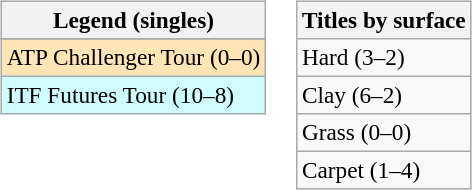<table>
<tr valign=top>
<td><br><table class=wikitable style=font-size:97%>
<tr>
<th>Legend (singles)</th>
</tr>
<tr bgcolor=e5d1cb>
</tr>
<tr bgcolor=moccasin>
<td>ATP Challenger Tour (0–0)</td>
</tr>
<tr bgcolor=cffcff>
<td>ITF Futures Tour (10–8)</td>
</tr>
</table>
</td>
<td><br><table class=wikitable style=font-size:97%>
<tr>
<th>Titles by surface</th>
</tr>
<tr>
<td>Hard (3–2)</td>
</tr>
<tr>
<td>Clay (6–2)</td>
</tr>
<tr>
<td>Grass (0–0)</td>
</tr>
<tr>
<td>Carpet (1–4)</td>
</tr>
</table>
</td>
</tr>
</table>
